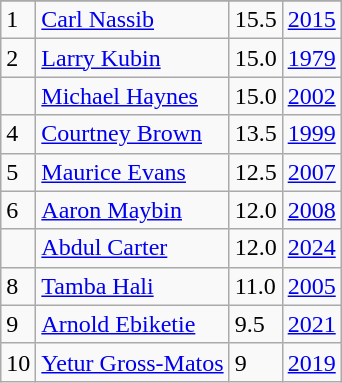<table class="wikitable">
<tr>
</tr>
<tr>
<td>1</td>
<td><a href='#'>Carl Nassib</a></td>
<td>15.5</td>
<td><a href='#'>2015</a></td>
</tr>
<tr>
<td>2</td>
<td><a href='#'>Larry Kubin</a></td>
<td>15.0</td>
<td><a href='#'>1979</a></td>
</tr>
<tr>
<td></td>
<td><a href='#'>Michael Haynes</a></td>
<td>15.0</td>
<td><a href='#'>2002</a></td>
</tr>
<tr>
<td>4</td>
<td><a href='#'>Courtney Brown</a></td>
<td>13.5</td>
<td><a href='#'>1999</a></td>
</tr>
<tr>
<td>5</td>
<td><a href='#'>Maurice Evans</a></td>
<td>12.5</td>
<td><a href='#'>2007</a></td>
</tr>
<tr>
<td>6</td>
<td><a href='#'>Aaron Maybin</a></td>
<td>12.0</td>
<td><a href='#'>2008</a></td>
</tr>
<tr>
<td></td>
<td><a href='#'>Abdul Carter</a></td>
<td>12.0</td>
<td><a href='#'>2024</a></td>
</tr>
<tr>
<td>8</td>
<td><a href='#'>Tamba Hali</a></td>
<td>11.0</td>
<td><a href='#'>2005</a></td>
</tr>
<tr>
<td>9</td>
<td><a href='#'>Arnold Ebiketie</a></td>
<td>9.5</td>
<td><a href='#'>2021</a></td>
</tr>
<tr>
<td>10</td>
<td><a href='#'>Yetur Gross-Matos</a></td>
<td>9</td>
<td><a href='#'>2019</a></td>
</tr>
</table>
